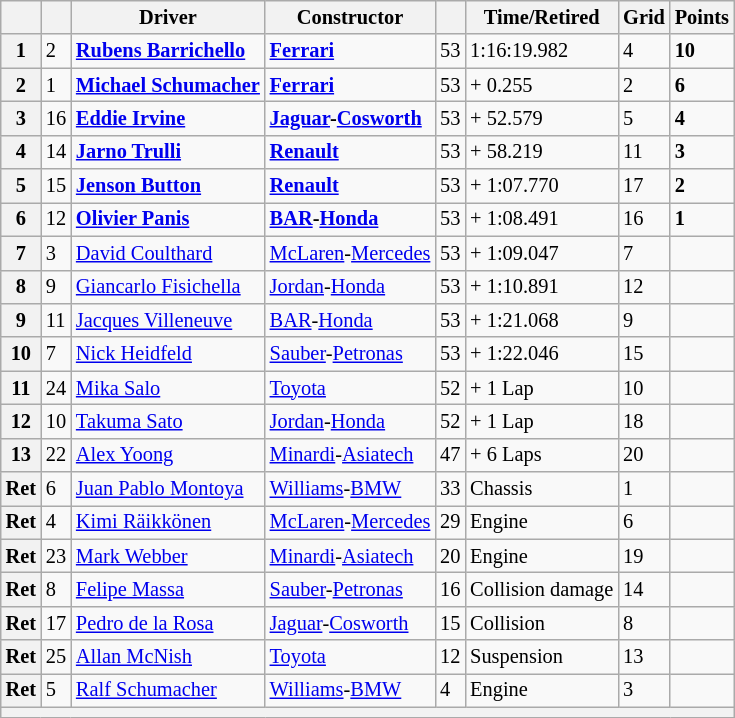<table class="wikitable" style="font-size: 85%;">
<tr>
<th></th>
<th></th>
<th>Driver</th>
<th>Constructor</th>
<th></th>
<th>Time/Retired</th>
<th>Grid</th>
<th>Points</th>
</tr>
<tr>
<th>1</th>
<td>2</td>
<td> <strong><a href='#'>Rubens Barrichello</a></strong></td>
<td><strong><a href='#'>Ferrari</a></strong></td>
<td>53</td>
<td>1:16:19.982</td>
<td>4</td>
<td><strong>10</strong></td>
</tr>
<tr>
<th>2</th>
<td>1</td>
<td> <strong><a href='#'>Michael Schumacher</a></strong></td>
<td><strong><a href='#'>Ferrari</a></strong></td>
<td>53</td>
<td>+ 0.255</td>
<td>2</td>
<td><strong>6</strong></td>
</tr>
<tr>
<th>3</th>
<td>16</td>
<td> <strong><a href='#'>Eddie Irvine</a></strong></td>
<td><strong><a href='#'>Jaguar</a>-<a href='#'>Cosworth</a></strong></td>
<td>53</td>
<td>+ 52.579</td>
<td>5</td>
<td><strong>4</strong></td>
</tr>
<tr>
<th>4</th>
<td>14</td>
<td> <strong><a href='#'>Jarno Trulli</a></strong></td>
<td><strong><a href='#'>Renault</a></strong></td>
<td>53</td>
<td>+ 58.219</td>
<td>11</td>
<td><strong>3</strong></td>
</tr>
<tr>
<th>5</th>
<td>15</td>
<td> <strong><a href='#'>Jenson Button</a></strong></td>
<td><strong><a href='#'>Renault</a></strong></td>
<td>53</td>
<td>+ 1:07.770</td>
<td>17</td>
<td><strong>2</strong></td>
</tr>
<tr>
<th>6</th>
<td>12</td>
<td> <strong><a href='#'>Olivier Panis</a></strong></td>
<td><strong><a href='#'>BAR</a>-<a href='#'>Honda</a></strong></td>
<td>53</td>
<td>+ 1:08.491</td>
<td>16</td>
<td><strong>1</strong></td>
</tr>
<tr>
<th>7</th>
<td>3</td>
<td> <a href='#'>David Coulthard</a></td>
<td><a href='#'>McLaren</a>-<a href='#'>Mercedes</a></td>
<td>53</td>
<td>+ 1:09.047</td>
<td>7</td>
<td> </td>
</tr>
<tr>
<th>8</th>
<td>9</td>
<td> <a href='#'>Giancarlo Fisichella</a></td>
<td><a href='#'>Jordan</a>-<a href='#'>Honda</a></td>
<td>53</td>
<td>+ 1:10.891</td>
<td>12</td>
<td> </td>
</tr>
<tr>
<th>9</th>
<td>11</td>
<td> <a href='#'>Jacques Villeneuve</a></td>
<td><a href='#'>BAR</a>-<a href='#'>Honda</a></td>
<td>53</td>
<td>+ 1:21.068</td>
<td>9</td>
<td> </td>
</tr>
<tr>
<th>10</th>
<td>7</td>
<td> <a href='#'>Nick Heidfeld</a></td>
<td><a href='#'>Sauber</a>-<a href='#'>Petronas</a></td>
<td>53</td>
<td>+ 1:22.046</td>
<td>15</td>
<td> </td>
</tr>
<tr>
<th>11</th>
<td>24</td>
<td> <a href='#'>Mika Salo</a></td>
<td><a href='#'>Toyota</a></td>
<td>52</td>
<td>+ 1 Lap</td>
<td>10</td>
<td> </td>
</tr>
<tr>
<th>12</th>
<td>10</td>
<td> <a href='#'>Takuma Sato</a></td>
<td><a href='#'>Jordan</a>-<a href='#'>Honda</a></td>
<td>52</td>
<td>+ 1 Lap</td>
<td>18</td>
<td> </td>
</tr>
<tr>
<th>13</th>
<td>22</td>
<td> <a href='#'>Alex Yoong</a></td>
<td><a href='#'>Minardi</a>-<a href='#'>Asiatech</a></td>
<td>47</td>
<td>+ 6 Laps</td>
<td>20</td>
<td> </td>
</tr>
<tr>
<th>Ret</th>
<td>6</td>
<td> <a href='#'>Juan Pablo Montoya</a></td>
<td><a href='#'>Williams</a>-<a href='#'>BMW</a></td>
<td>33</td>
<td>Chassis</td>
<td>1</td>
<td> </td>
</tr>
<tr>
<th>Ret</th>
<td>4</td>
<td> <a href='#'>Kimi Räikkönen</a></td>
<td><a href='#'>McLaren</a>-<a href='#'>Mercedes</a></td>
<td>29</td>
<td>Engine</td>
<td>6</td>
<td> </td>
</tr>
<tr>
<th>Ret</th>
<td>23</td>
<td> <a href='#'>Mark Webber</a></td>
<td><a href='#'>Minardi</a>-<a href='#'>Asiatech</a></td>
<td>20</td>
<td>Engine</td>
<td>19</td>
<td> </td>
</tr>
<tr>
<th>Ret</th>
<td>8</td>
<td> <a href='#'>Felipe Massa</a></td>
<td><a href='#'>Sauber</a>-<a href='#'>Petronas</a></td>
<td>16</td>
<td>Collision damage</td>
<td>14</td>
<td> </td>
</tr>
<tr>
<th>Ret</th>
<td>17</td>
<td> <a href='#'>Pedro de la Rosa</a></td>
<td><a href='#'>Jaguar</a>-<a href='#'>Cosworth</a></td>
<td>15</td>
<td>Collision</td>
<td>8</td>
<td> </td>
</tr>
<tr>
<th>Ret</th>
<td>25</td>
<td> <a href='#'>Allan McNish</a></td>
<td><a href='#'>Toyota</a></td>
<td>12</td>
<td>Suspension</td>
<td>13</td>
<td> </td>
</tr>
<tr>
<th>Ret</th>
<td>5</td>
<td> <a href='#'>Ralf Schumacher</a></td>
<td><a href='#'>Williams</a>-<a href='#'>BMW</a></td>
<td>4</td>
<td>Engine</td>
<td>3</td>
<td> </td>
</tr>
<tr>
<th colspan="8"></th>
</tr>
</table>
